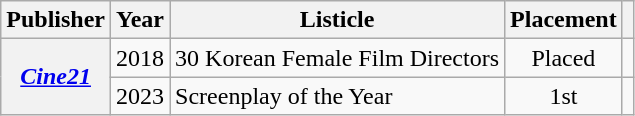<table class="wikitable plainrowheaders" style="text-align:center">
<tr>
<th scope="col">Publisher</th>
<th scope="col">Year</th>
<th scope="col">Listicle</th>
<th scope="col">Placement</th>
<th scope="col" class="unsortable"></th>
</tr>
<tr>
<th scope="row" rowspan="2"><em><a href='#'>Cine21</a></em></th>
<td>2018</td>
<td style="text-align:left">30 Korean Female Film Directors</td>
<td>Placed</td>
<td></td>
</tr>
<tr>
<td>2023</td>
<td style="text-align:left">Screenplay of the Year</td>
<td>1st</td>
<td></td>
</tr>
</table>
